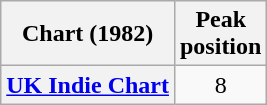<table class="wikitable plainrowheaders">
<tr>
<th>Chart (1982)</th>
<th>Peak<br>position</th>
</tr>
<tr>
<th scope="row"><a href='#'>UK Indie Chart</a></th>
<td style="text-align:center;">8</td>
</tr>
</table>
